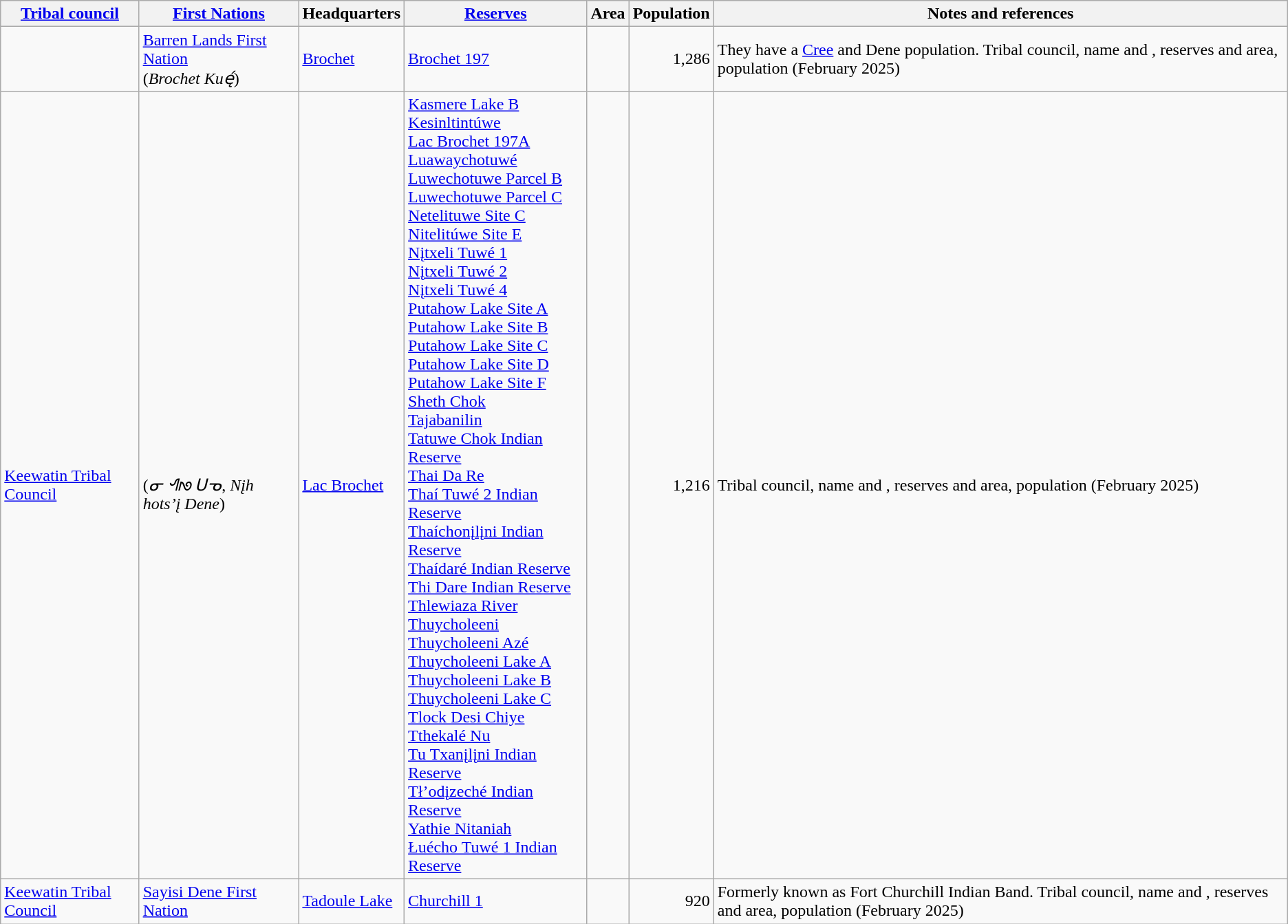<table class="wikitable sortable">
<tr>
<th><a href='#'>Tribal council</a></th>
<th><a href='#'>First Nations</a></th>
<th>Headquarters</th>
<th><a href='#'>Reserves</a></th>
<th>Area</th>
<th>Population</th>
<th>Notes and references</th>
</tr>
<tr>
<td></td>
<td><a href='#'>Barren Lands First Nation</a><br>(<em>Brochet Kuę́</em>)</td>
<td><a href='#'>Brochet</a></td>
<td><a href='#'>Brochet 197</a><br></td>
<td align=right></td>
<td align=right>1,286</td>
<td>They have a <a href='#'>Cree</a> and Dene population. Tribal council, name and , reserves and area, population (February 2025)</td>
</tr>
<tr>
<td><a href='#'>Keewatin Tribal Council</a></td>
<td><br>(<em>ᓂ ᗂᘚ ᑌᓀ</em>, <em>Nįh hots’į Dene</em>)</td>
<td><a href='#'>Lac Brochet</a><br></td>
<td><a href='#'>Kasmere Lake B</a><br><a href='#'>Kesinltintúwe</a><br><a href='#'>Lac Brochet 197A</a><br><a href='#'>Luawaychotuwé</a><br><a href='#'>Luwechotuwe Parcel B</a><br><a href='#'>Luwechotuwe Parcel C</a><br><a href='#'>Netelituwe Site C</a><br><a href='#'>Nitelitúwe Site E</a><br><a href='#'>Nįtxeli Tuwé 1</a><br><a href='#'>Nįtxeli Tuwé 2</a><br><a href='#'>Nįtxeli Tuwé 4</a><br><a href='#'>Putahow Lake Site A</a><br><a href='#'>Putahow Lake Site B</a><br><a href='#'>Putahow Lake Site C</a><br><a href='#'>Putahow Lake Site D</a><br><a href='#'>Putahow Lake Site F</a><br><a href='#'>Sheth Chok</a><br><a href='#'>Tajabanilin</a><br><a href='#'>Tatuwe Chok Indian Reserve</a><br><a href='#'>Thai Da Re</a><br><a href='#'>Thaí Tuwé 2 Indian Reserve</a><br><a href='#'>Thaíchonįlįni Indian Reserve</a><br><a href='#'>Thaídaré Indian Reserve</a><br><a href='#'>Thi Dare Indian Reserve</a><br><a href='#'>Thlewiaza River</a><br><a href='#'>Thuycholeeni</a><br><a href='#'>Thuycholeeni Azé</a><br><a href='#'>Thuycholeeni Lake A</a><br><a href='#'>Thuycholeeni Lake B</a><br><a href='#'>Thuycholeeni Lake C</a><br><a href='#'>Tlock Desi Chiye</a><br><a href='#'>Tthekalé Nu</a><br><a href='#'>Tu Txanįlįni Indian Reserve</a><br><a href='#'>Tł’odįzeché Indian Reserve</a><br><a href='#'>Yathie Nitaniah</a><br><a href='#'>Łuécho Tuwé 1 Indian Reserve</a></td>
<td align=right></td>
<td align=right>1,216</td>
<td>Tribal council, name and , reserves and area, population (February 2025)</td>
</tr>
<tr>
<td><a href='#'>Keewatin Tribal Council</a></td>
<td><a href='#'>Sayisi Dene First Nation</a></td>
<td><a href='#'>Tadoule Lake</a></td>
<td><a href='#'>Churchill 1</a></td>
<td align=right></td>
<td align=right>920</td>
<td>Formerly known as Fort Churchill Indian Band. Tribal council, name and , reserves and area, population (February 2025)</td>
</tr>
</table>
